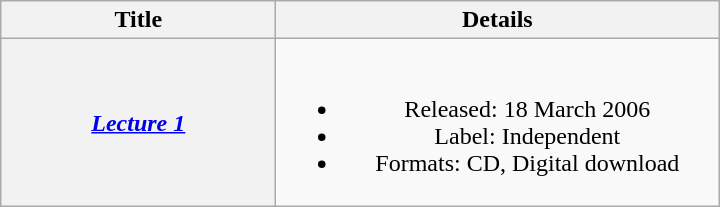<table class="wikitable plainrowheaders" style="text-align:center;">
<tr>
<th scope="col" style="width:11em;">Title</th>
<th scope="col" style="width:18em;">Details</th>
</tr>
<tr>
<th scope="row"><em><a href='#'>Lecture 1</a></em></th>
<td><br><ul><li>Released: 18 March 2006</li><li>Label: Independent</li><li>Formats: CD, Digital download</li></ul></td>
</tr>
</table>
